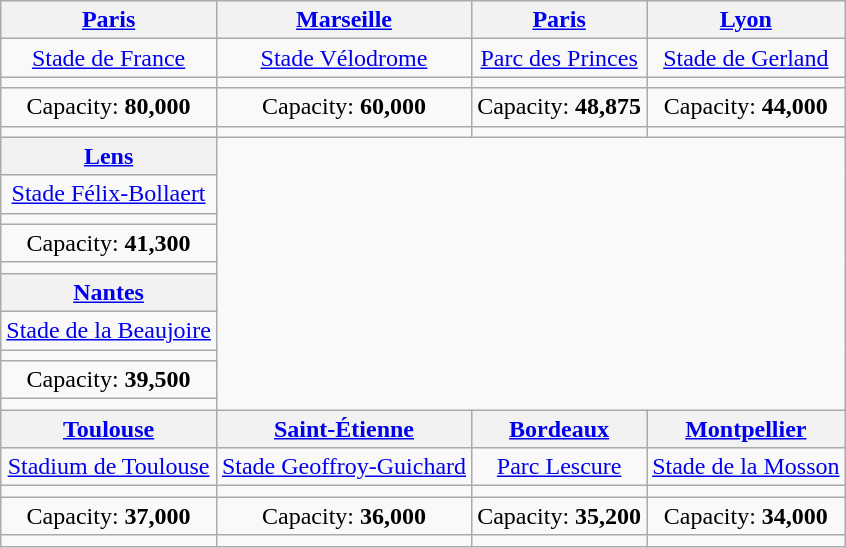<table class="wikitable" style="text-align:center">
<tr>
<th><a href='#'>Paris</a> </th>
<th><a href='#'>Marseille</a></th>
<th><a href='#'>Paris</a></th>
<th><a href='#'>Lyon</a></th>
</tr>
<tr>
<td><a href='#'>Stade de France</a></td>
<td><a href='#'>Stade Vélodrome</a></td>
<td><a href='#'>Parc des Princes</a></td>
<td><a href='#'>Stade de Gerland</a></td>
</tr>
<tr>
<td></td>
<td></td>
<td></td>
<td></td>
</tr>
<tr>
<td>Capacity: <strong>80,000</strong></td>
<td>Capacity: <strong>60,000</strong></td>
<td>Capacity: <strong>48,875</strong></td>
<td>Capacity: <strong>44,000</strong></td>
</tr>
<tr>
<td></td>
<td></td>
<td></td>
<td></td>
</tr>
<tr>
<th><a href='#'>Lens</a></th>
<td colspan="3" rowspan="10"><div><br></div></td>
</tr>
<tr>
<td><a href='#'>Stade Félix-Bollaert</a></td>
</tr>
<tr>
<td></td>
</tr>
<tr>
<td>Capacity: <strong>41,300</strong></td>
</tr>
<tr>
<td></td>
</tr>
<tr>
<th><a href='#'>Nantes</a></th>
</tr>
<tr>
<td><a href='#'>Stade de la Beaujoire</a></td>
</tr>
<tr>
<td></td>
</tr>
<tr>
<td>Capacity: <strong>39,500</strong></td>
</tr>
<tr>
<td></td>
</tr>
<tr>
<th><a href='#'>Toulouse</a></th>
<th><a href='#'>Saint-Étienne</a></th>
<th><a href='#'>Bordeaux</a></th>
<th><a href='#'>Montpellier</a></th>
</tr>
<tr>
<td><a href='#'>Stadium de Toulouse</a></td>
<td><a href='#'>Stade Geoffroy-Guichard</a></td>
<td><a href='#'>Parc Lescure</a></td>
<td><a href='#'>Stade de la Mosson</a></td>
</tr>
<tr>
<td></td>
<td></td>
<td></td>
<td></td>
</tr>
<tr>
<td>Capacity: <strong>37,000</strong></td>
<td>Capacity: <strong>36,000</strong></td>
<td>Capacity: <strong>35,200</strong></td>
<td>Capacity: <strong>34,000</strong></td>
</tr>
<tr>
<td></td>
<td></td>
<td></td>
<td></td>
</tr>
</table>
